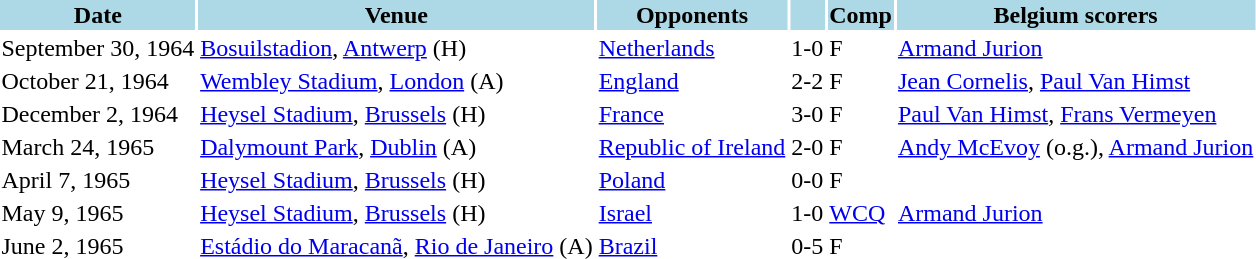<table>
<tr>
<th style="background: lightblue;">Date</th>
<th style="background: lightblue;">Venue</th>
<th style="background: lightblue;">Opponents</th>
<th style="background: lightblue;" align=center></th>
<th style="background: lightblue;" align=center>Comp</th>
<th style="background: lightblue;">Belgium scorers</th>
</tr>
<tr>
<td>September 30, 1964</td>
<td><a href='#'>Bosuilstadion</a>, <a href='#'>Antwerp</a> (H)</td>
<td><a href='#'>Netherlands</a></td>
<td>1-0</td>
<td>F</td>
<td><a href='#'>Armand Jurion</a></td>
</tr>
<tr>
<td>October 21, 1964</td>
<td><a href='#'>Wembley Stadium</a>, <a href='#'>London</a> (A)</td>
<td><a href='#'>England</a></td>
<td>2-2</td>
<td>F</td>
<td><a href='#'>Jean Cornelis</a>, <a href='#'>Paul Van Himst</a></td>
</tr>
<tr>
<td>December 2, 1964</td>
<td><a href='#'>Heysel Stadium</a>, <a href='#'>Brussels</a> (H)</td>
<td><a href='#'>France</a></td>
<td>3-0</td>
<td>F</td>
<td><a href='#'>Paul Van Himst</a>, <a href='#'>Frans Vermeyen</a></td>
</tr>
<tr>
<td>March 24, 1965</td>
<td><a href='#'>Dalymount Park</a>, <a href='#'>Dublin</a> (A)</td>
<td><a href='#'>Republic of Ireland</a></td>
<td>2-0</td>
<td>F</td>
<td><a href='#'>Andy McEvoy</a> (o.g.), <a href='#'>Armand Jurion</a></td>
</tr>
<tr>
<td>April 7, 1965</td>
<td><a href='#'>Heysel Stadium</a>, <a href='#'>Brussels</a> (H)</td>
<td><a href='#'>Poland</a></td>
<td>0-0</td>
<td>F</td>
<td></td>
</tr>
<tr>
<td>May 9, 1965</td>
<td><a href='#'>Heysel Stadium</a>, <a href='#'>Brussels</a> (H)</td>
<td><a href='#'>Israel</a></td>
<td>1-0</td>
<td><a href='#'>WCQ</a></td>
<td><a href='#'>Armand Jurion</a></td>
</tr>
<tr>
<td>June 2, 1965</td>
<td><a href='#'>Estádio do Maracanã</a>, <a href='#'>Rio de Janeiro</a> (A)</td>
<td><a href='#'>Brazil</a></td>
<td>0-5</td>
<td>F</td>
<td></td>
</tr>
</table>
